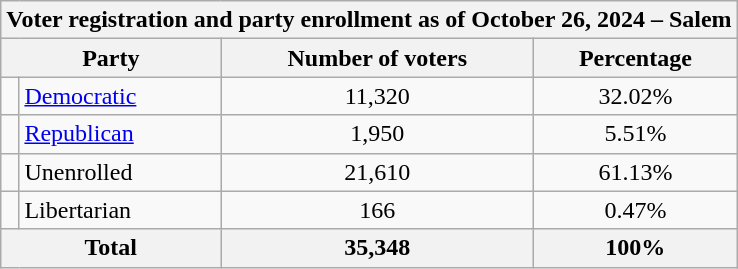<table class=wikitable>
<tr>
<th colspan = 6>Voter registration and party enrollment as of October 26, 2024 – Salem</th>
</tr>
<tr>
<th colspan = 2>Party</th>
<th>Number of voters</th>
<th>Percentage</th>
</tr>
<tr>
<td></td>
<td><a href='#'>Democratic</a></td>
<td style="text-align:center;">11,320</td>
<td style="text-align:center;">32.02%</td>
</tr>
<tr>
<td></td>
<td><a href='#'>Republican</a></td>
<td style="text-align:center;">1,950</td>
<td style="text-align:center;">5.51%</td>
</tr>
<tr>
<td></td>
<td>Unenrolled</td>
<td style="text-align:center;">21,610</td>
<td style="text-align:center;">61.13%</td>
</tr>
<tr>
<td></td>
<td>Libertarian</td>
<td style="text-align:center;">166</td>
<td style="text-align:center;">0.47%</td>
</tr>
<tr>
<th colspan = 2>Total</th>
<th style="text-align:center;">35,348</th>
<th style="text-align:center;">100%</th>
</tr>
</table>
